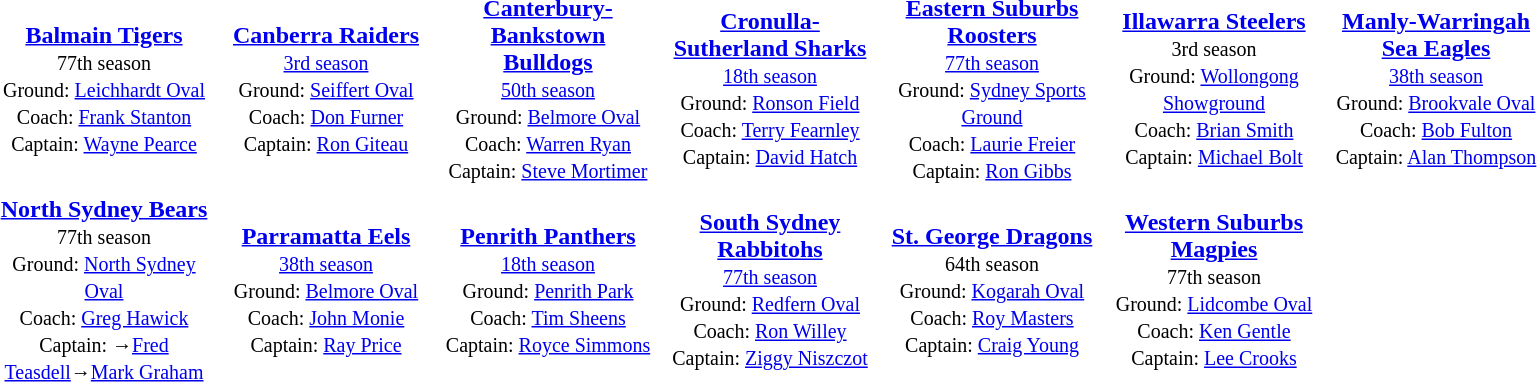<table align="center" class="toccolours" style="text-valign: center;" cellpadding=3 cellspacing=2>
<tr>
<th width=140></th>
<th width=140></th>
<th width=140></th>
<th width=140></th>
<th width=140></th>
<th width=140></th>
<th width=140></th>
</tr>
<tr>
<td align="center"><strong><a href='#'>Balmain Tigers</a></strong><br><small>77th season<br>Ground: <a href='#'>Leichhardt Oval</a><br>
Coach: <a href='#'>Frank Stanton</a><br>Captain: <a href='#'>Wayne Pearce</a></small></td>
<td align="center"><strong><a href='#'>Canberra Raiders</a></strong><br><small><a href='#'>3rd season</a><br>Ground: <a href='#'>Seiffert Oval</a><br>
Coach: <a href='#'>Don Furner</a><br>Captain: <a href='#'>Ron Giteau</a></small></td>
<td align="center"><strong><a href='#'>Canterbury-Bankstown Bulldogs</a></strong><br><small><a href='#'>50th season</a><br>Ground: <a href='#'>Belmore Oval</a><br>
Coach: <a href='#'>Warren Ryan</a><br>Captain: <a href='#'>Steve Mortimer</a></small></td>
<td align="center"><strong><a href='#'>Cronulla-Sutherland Sharks</a></strong><br><small><a href='#'>18th season</a><br>Ground: <a href='#'>Ronson Field</a><br>
Coach: <a href='#'>Terry Fearnley</a><br>Captain: <a href='#'>David Hatch</a></small></td>
<td align="center"><strong><a href='#'>Eastern Suburbs Roosters</a></strong><br><small><a href='#'>77th season</a><br>Ground: <a href='#'>Sydney Sports Ground</a><br>
Coach: <a href='#'>Laurie Freier</a><br>Captain: <a href='#'>Ron Gibbs</a></small></td>
<td align="center"><strong><a href='#'>Illawarra Steelers</a></strong><br><small>3rd season<br>Ground: <a href='#'>Wollongong Showground</a><br>
Coach: <a href='#'>Brian Smith</a><br>Captain: <a href='#'>Michael Bolt</a> </small></td>
<td align="center"><strong><a href='#'>Manly-Warringah Sea Eagles</a></strong><br><small><a href='#'>38th season</a><br>Ground: <a href='#'>Brookvale Oval</a><br>
Coach: <a href='#'>Bob Fulton</a><br>Captain: <a href='#'>Alan Thompson</a></small></td>
</tr>
<tr>
<td align="center"><strong><a href='#'>North Sydney Bears</a></strong><br><small>77th season<br>Ground: <a href='#'>North Sydney Oval</a><br>
Coach: <a href='#'>Greg Hawick</a><br>Captain: →<a href='#'>Fred Teasdell</a>→<a href='#'>Mark Graham</a></small></td>
<td align="center"><strong><a href='#'>Parramatta Eels</a></strong><br><small><a href='#'>38th season</a><br>Ground: <a href='#'>Belmore Oval</a><br>
Coach: <a href='#'>John Monie</a><br>Captain: <a href='#'>Ray Price</a></small></td>
<td align="center"><strong><a href='#'>Penrith Panthers</a></strong><br><small><a href='#'>18th season</a><br>Ground: <a href='#'>Penrith Park</a><br>
Coach: <a href='#'>Tim Sheens</a><br>Captain: <a href='#'>Royce Simmons</a></small></td>
<td align="center"><strong><a href='#'>South Sydney Rabbitohs</a></strong><br><small><a href='#'>77th season</a><br>Ground: <a href='#'>Redfern Oval</a><br>
Coach: <a href='#'>Ron Willey</a><br>Captain: <a href='#'>Ziggy Niszczot</a> </small></td>
<td align="center"><strong><a href='#'>St. George Dragons</a></strong><br><small>64th season<br>Ground: <a href='#'>Kogarah Oval</a><br>
Coach: <a href='#'>Roy Masters</a><br>Captain: <a href='#'>Craig Young</a></small></td>
<td align="center"><strong><a href='#'>Western Suburbs Magpies</a></strong><br><small>77th season<br>Ground: <a href='#'>Lidcombe Oval</a><br>
Coach: <a href='#'>Ken Gentle</a><br>Captain: <a href='#'>Lee Crooks</a></small></td>
</tr>
</table>
